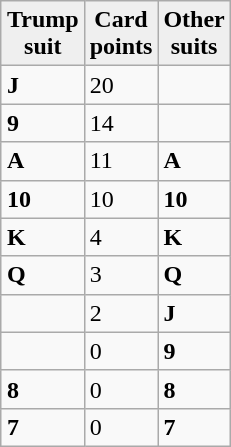<table class="wikitable" align="right">
<tr>
<th style="background:#efefef;">Trump<br>suit</th>
<th style="background:#efefef;">Card<br>points</th>
<th style="background:#efefef;">Other<br>suits</th>
</tr>
<tr>
<td><strong>J</strong></td>
<td>20</td>
<td></td>
</tr>
<tr>
<td><strong>9</strong></td>
<td>14</td>
<td></td>
</tr>
<tr>
<td><strong>A</strong></td>
<td>11</td>
<td><strong>A</strong></td>
</tr>
<tr>
<td><strong>10</strong></td>
<td>10</td>
<td><strong>10</strong></td>
</tr>
<tr>
<td><strong>K</strong></td>
<td>4</td>
<td><strong>K</strong></td>
</tr>
<tr>
<td><strong>Q</strong></td>
<td>3</td>
<td><strong>Q</strong></td>
</tr>
<tr>
<td></td>
<td>2</td>
<td><strong>J</strong></td>
</tr>
<tr>
<td></td>
<td>0</td>
<td><strong>9</strong></td>
</tr>
<tr>
<td><strong>8</strong></td>
<td>0</td>
<td><strong>8</strong></td>
</tr>
<tr>
<td><strong>7</strong></td>
<td>0</td>
<td><strong>7</strong></td>
</tr>
</table>
